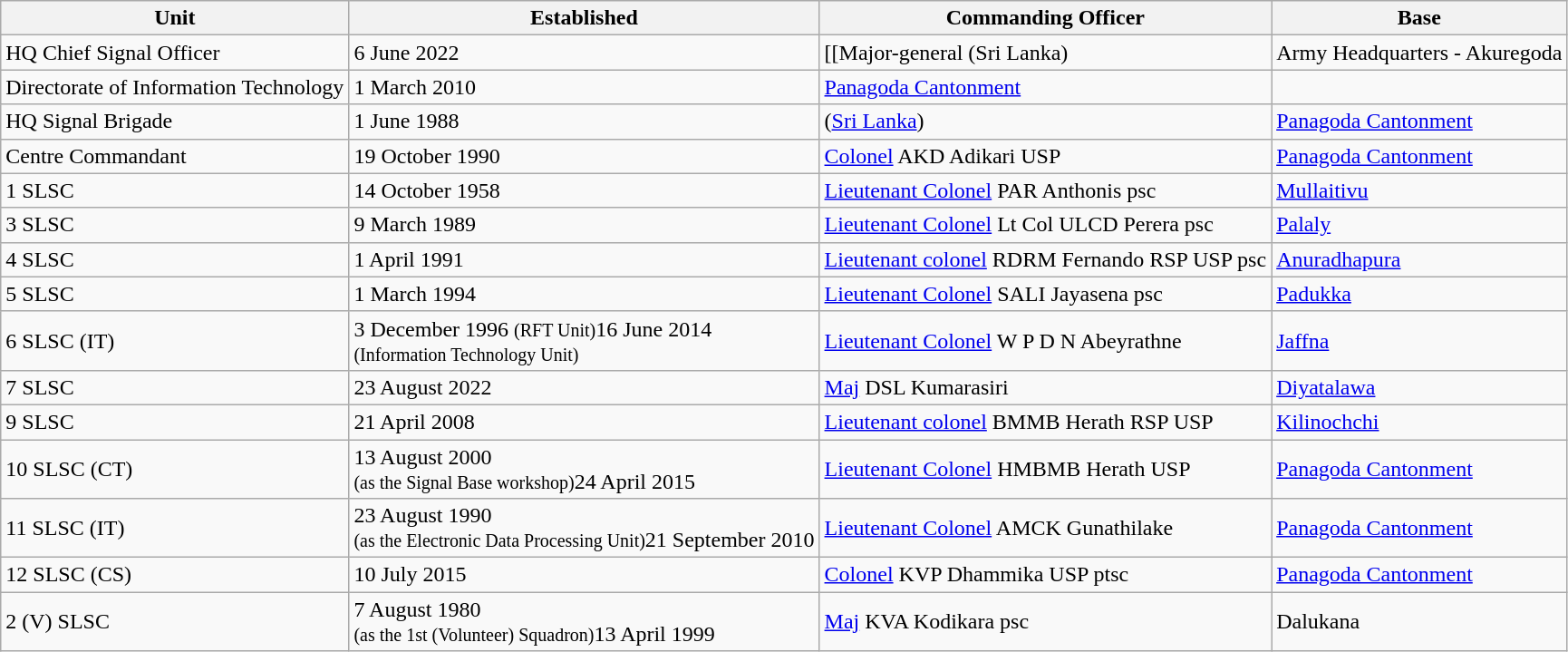<table class="wikitable">
<tr>
<th>Unit</th>
<th>Established</th>
<th>Commanding Officer</th>
<th>Base</th>
</tr>
<tr>
<td>HQ Chief Signal Officer</td>
<td>6 June 2022</td>
<td>[[Major-general (Sri Lanka)</td>
<td>Army Headquarters - Akuregoda</td>
</tr>
<tr>
<td>Directorate of Information Technology</td>
<td>1 March 2010</td>
<td><a href='#'>Panagoda Cantonment</a></td>
</tr>
<tr>
<td>HQ Signal Brigade</td>
<td>1 June 1988</td>
<td>(<a href='#'>Sri Lanka</a>)</td>
<td><a href='#'>Panagoda Cantonment</a></td>
</tr>
<tr>
<td>Centre Commandant</td>
<td>19 October 1990</td>
<td><a href='#'>Colonel</a> AKD Adikari USP</td>
<td><a href='#'>Panagoda Cantonment</a></td>
</tr>
<tr>
<td>1 SLSC</td>
<td>14 October 1958</td>
<td><a href='#'>Lieutenant Colonel</a> PAR Anthonis psc</td>
<td><a href='#'>Mullaitivu</a></td>
</tr>
<tr>
<td>3 SLSC</td>
<td>9 March 1989</td>
<td><a href='#'>Lieutenant Colonel</a> Lt Col ULCD Perera psc</td>
<td><a href='#'>Palaly</a></td>
</tr>
<tr>
<td>4 SLSC</td>
<td>1 April 1991</td>
<td><a href='#'>Lieutenant colonel</a> RDRM Fernando RSP USP psc</td>
<td><a href='#'>Anuradhapura</a></td>
</tr>
<tr>
<td>5 SLSC</td>
<td>1 March 1994</td>
<td><a href='#'>Lieutenant Colonel</a> SALI Jayasena psc</td>
<td><a href='#'>Padukka</a></td>
</tr>
<tr>
<td>6 SLSC (IT)</td>
<td>3 December 1996 <small>(RFT Unit)</small>16 June 2014<br><small>(Information Technology Unit)</small></td>
<td><a href='#'>Lieutenant Colonel</a> W P D N Abeyrathne</td>
<td><a href='#'>Jaffna</a></td>
</tr>
<tr>
<td>7 SLSC</td>
<td>23 August 2022</td>
<td><a href='#'>Maj</a> DSL Kumarasiri</td>
<td><a href='#'>Diyatalawa</a></td>
</tr>
<tr>
<td>9 SLSC</td>
<td>21 April 2008</td>
<td><a href='#'>Lieutenant colonel</a> BMMB Herath RSP USP</td>
<td><a href='#'>Kilinochchi</a></td>
</tr>
<tr>
<td>10 SLSC (CT)</td>
<td>13 August 2000 <br><small>(as the Signal Base workshop)</small>24 April 2015</td>
<td><a href='#'>Lieutenant Colonel</a> HMBMB Herath USP</td>
<td><a href='#'>Panagoda Cantonment</a></td>
</tr>
<tr>
<td>11 SLSC (IT)</td>
<td>23 August 1990 <br><small>(as the Electronic Data Processing Unit)</small>21 September 2010</td>
<td><a href='#'>Lieutenant Colonel</a> AMCK Gunathilake</td>
<td><a href='#'>Panagoda Cantonment</a></td>
</tr>
<tr>
<td>12 SLSC (CS)</td>
<td>10 July 2015</td>
<td><a href='#'>Colonel</a> KVP Dhammika USP ptsc</td>
<td><a href='#'>Panagoda Cantonment</a></td>
</tr>
<tr>
<td>2 (V) SLSC</td>
<td>7 August 1980<br><small>(as the 1st (Volunteer) Squadron)</small>13 April 1999</td>
<td><a href='#'>Maj</a> KVA Kodikara psc</td>
<td>Dalukana</td>
</tr>
</table>
